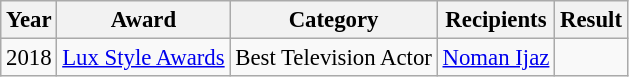<table class="wikitable plainrowheaders sortable" style="font-size: 95%;">
<tr>
<th scope="col">Year</th>
<th scope="col">Award</th>
<th scope="col">Category</th>
<th scope="col">Recipients</th>
<th scope="col">Result</th>
</tr>
<tr>
<td>2018</td>
<td rowspan="2"><a href='#'>Lux Style Awards</a></td>
<td>Best Television Actor</td>
<td><a href='#'>Noman Ijaz</a></td>
<td></td>
</tr>
</table>
